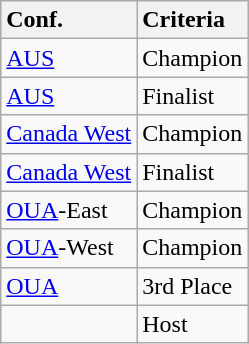<table class="wikitable sortable" style="text-align: center;">
<tr style="background:#efefef; text-align:center">
<th style="text-align:left">Conf.</th>
<th style="text-align:left">Criteria</th>
</tr>
<tr style="text-align:center">
<td style="text-align:left"><a href='#'>AUS</a></td>
<td style="text-align:left">Champion</td>
</tr>
<tr style="text-align:center">
<td style="text-align:left"><a href='#'>AUS</a></td>
<td style="text-align:left">Finalist</td>
</tr>
<tr style="text-align:center">
<td style="text-align:left"><a href='#'>Canada West</a></td>
<td style="text-align:left">Champion</td>
</tr>
<tr style="text-align:center">
<td style="text-align:left"><a href='#'>Canada West</a></td>
<td style="text-align:left">Finalist</td>
</tr>
<tr style="text-align:center">
<td style="text-align:left"><a href='#'>OUA</a>-East</td>
<td style="text-align:left">Champion</td>
</tr>
<tr style="text-align:center">
<td style="text-align:left"><a href='#'>OUA</a>-West</td>
<td style="text-align:left">Champion</td>
</tr>
<tr style="text-align:center">
<td style="text-align:left"><a href='#'>OUA</a></td>
<td style="text-align:left">3rd Place</td>
</tr>
<tr style="text-align:center">
<td style="text-align:left"></td>
<td style="text-align:left">Host</td>
</tr>
</table>
